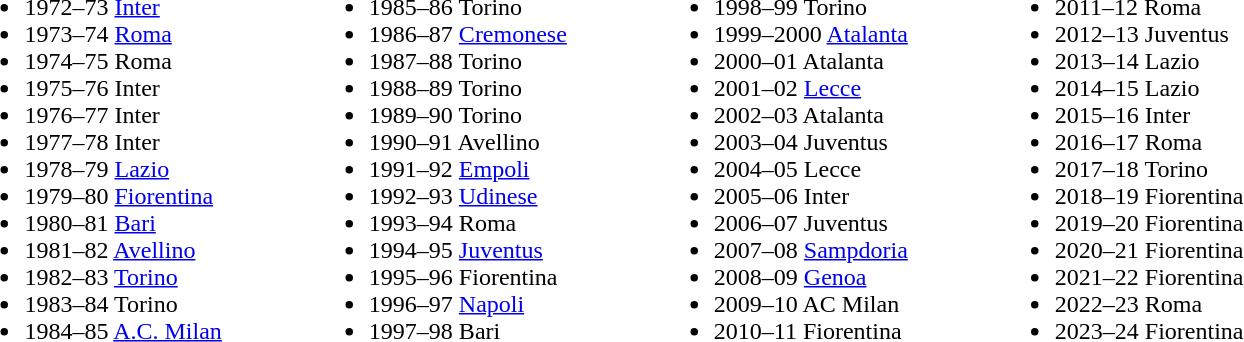<table>
<tr>
<td valign="top"><br><ul><li>1972–73 <a href='#'>Inter</a></li><li>1973–74 <a href='#'>Roma</a></li><li>1974–75 Roma</li><li>1975–76 Inter</li><li>1976–77 Inter</li><li>1977–78 Inter</li><li>1978–79 <a href='#'>Lazio</a></li><li>1979–80 <a href='#'>Fiorentina</a></li><li>1980–81 <a href='#'>Bari</a></li><li>1981–82 <a href='#'>Avellino</a></li><li>1982–83 <a href='#'>Torino</a></li><li>1983–84 Torino</li><li>1984–85 <a href='#'>A.C. Milan</a></li></ul></td>
<td width="50"> </td>
<td valign="top"><br><ul><li>1985–86 Torino</li><li>1986–87 <a href='#'>Cremonese</a></li><li>1987–88 Torino</li><li>1988–89 Torino</li><li>1989–90 Torino</li><li>1990–91 Avellino</li><li>1991–92 <a href='#'>Empoli</a></li><li>1992–93 <a href='#'>Udinese</a></li><li>1993–94 Roma</li><li>1994–95 <a href='#'>Juventus</a></li><li>1995–96 Fiorentina</li><li>1996–97 <a href='#'>Napoli</a></li><li>1997–98 Bari</li></ul></td>
<td width="50"> </td>
<td valign="top"><br><ul><li>1998–99 Torino</li><li>1999–2000 <a href='#'>Atalanta</a></li><li>2000–01 Atalanta</li><li>2001–02 <a href='#'>Lecce</a></li><li>2002–03 Atalanta</li><li>2003–04 Juventus</li><li>2004–05 Lecce</li><li>2005–06 Inter</li><li>2006–07 Juventus</li><li>2007–08 <a href='#'>Sampdoria</a></li><li>2008–09 <a href='#'>Genoa</a></li><li>2009–10 AC Milan</li><li>2010–11 Fiorentina</li></ul></td>
<td width="50"> </td>
<td valign="top"><br><ul><li>2011–12 Roma</li><li>2012–13 Juventus</li><li>2013–14 Lazio</li><li>2014–15 Lazio</li><li>2015–16 Inter</li><li>2016–17 Roma</li><li>2017–18 Torino</li><li>2018–19 Fiorentina</li><li>2019–20 Fiorentina</li><li>2020–21 Fiorentina</li><li>2021–22 Fiorentina</li><li>2022–23 Roma</li><li>2023–24 Fiorentina</li></ul></td>
</tr>
</table>
